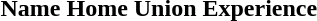<table>
<tr>
<th>Name</th>
<th>Home Union</th>
<th>Experience</th>
</tr>
</table>
